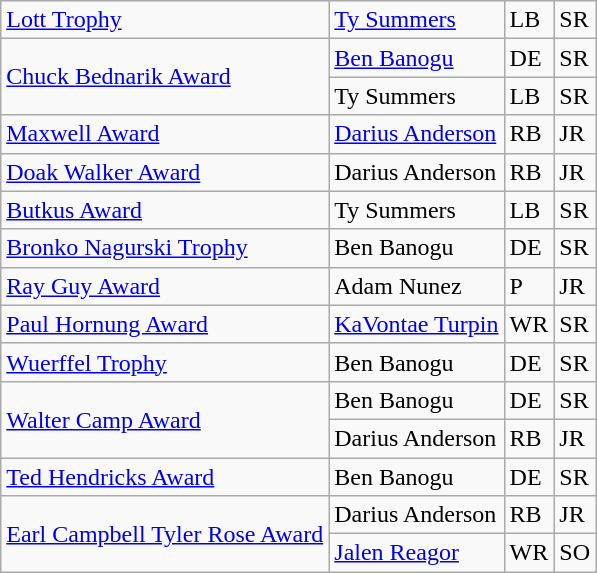<table class="wikitable">
<tr>
<td><a href='#'>Lott Trophy</a></td>
<td><a href='#'>Ty Summers</a></td>
<td>LB</td>
<td>SR</td>
</tr>
<tr>
<td rowspan=2><a href='#'>Chuck Bednarik Award</a></td>
<td><a href='#'>Ben Banogu</a></td>
<td>DE</td>
<td>SR</td>
</tr>
<tr>
<td>Ty Summers</td>
<td>LB</td>
<td>SR</td>
</tr>
<tr>
<td><a href='#'>Maxwell Award</a></td>
<td><a href='#'>Darius Anderson</a></td>
<td>RB</td>
<td>JR</td>
</tr>
<tr>
<td><a href='#'>Doak Walker Award</a></td>
<td>Darius Anderson</td>
<td>RB</td>
<td>JR</td>
</tr>
<tr>
<td><a href='#'>Butkus Award</a></td>
<td>Ty Summers</td>
<td>LB</td>
<td>SR</td>
</tr>
<tr>
<td><a href='#'>Bronko Nagurski Trophy</a></td>
<td>Ben Banogu</td>
<td>DE</td>
<td>SR</td>
</tr>
<tr>
<td><a href='#'>Ray Guy Award</a></td>
<td>Adam Nunez</td>
<td>P</td>
<td>JR</td>
</tr>
<tr>
<td><a href='#'>Paul Hornung Award</a></td>
<td><a href='#'>KaVontae Turpin</a></td>
<td>WR</td>
<td>SR</td>
</tr>
<tr>
<td><a href='#'>Wuerffel Trophy</a></td>
<td>Ben Banogu</td>
<td>DE</td>
<td>SR</td>
</tr>
<tr>
<td rowspan=2><a href='#'>Walter Camp Award</a></td>
<td>Ben Banogu</td>
<td>DE</td>
<td>SR</td>
</tr>
<tr>
<td>Darius Anderson</td>
<td>RB</td>
<td>JR</td>
</tr>
<tr>
<td><a href='#'>Ted Hendricks Award</a></td>
<td>Ben Banogu</td>
<td>DE</td>
<td>SR</td>
</tr>
<tr>
<td rowspan=2><a href='#'>Earl Campbell Tyler Rose Award</a></td>
<td>Darius Anderson</td>
<td>RB</td>
<td>JR</td>
</tr>
<tr>
<td><a href='#'>Jalen Reagor</a></td>
<td>WR</td>
<td>SO</td>
</tr>
</table>
